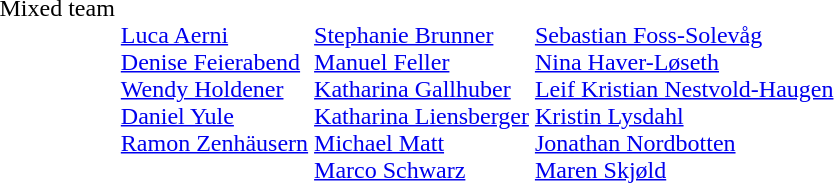<table>
<tr valign="top">
<td>Mixed team<br></td>
<td><br><a href='#'>Luca Aerni</a><br><a href='#'>Denise Feierabend</a><br><a href='#'>Wendy Holdener</a><br><a href='#'>Daniel Yule</a><br><a href='#'>Ramon Zenhäusern</a><br><br></td>
<td><br><a href='#'>Stephanie Brunner</a><br><a href='#'>Manuel Feller</a><br><a href='#'>Katharina Gallhuber</a><br><a href='#'>Katharina Liensberger</a><br><a href='#'>Michael Matt</a><br><a href='#'>Marco Schwarz</a></td>
<td><br><a href='#'>Sebastian Foss-Solevåg</a><br><a href='#'>Nina Haver-Løseth</a><br><a href='#'>Leif Kristian Nestvold-Haugen</a><br><a href='#'>Kristin Lysdahl</a><br><a href='#'>Jonathan Nordbotten</a><br><a href='#'>Maren Skjøld</a></td>
</tr>
</table>
